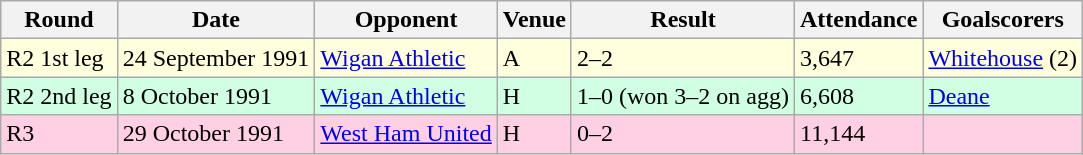<table class="wikitable">
<tr>
<th>Round</th>
<th>Date</th>
<th>Opponent</th>
<th>Venue</th>
<th>Result</th>
<th>Attendance</th>
<th>Goalscorers</th>
</tr>
<tr style="background-color: #ffffdd;">
<td>R2 1st leg</td>
<td>24 September 1991</td>
<td><a href='#'>Wigan Athletic</a></td>
<td>A</td>
<td>2–2</td>
<td>3,647</td>
<td><a href='#'>Whitehouse</a> (2)</td>
</tr>
<tr style="background-color: #d0ffe3;">
<td>R2 2nd leg</td>
<td>8 October 1991</td>
<td><a href='#'>Wigan Athletic</a></td>
<td>H</td>
<td>1–0 (won 3–2 on agg)</td>
<td>6,608</td>
<td><a href='#'>Deane</a></td>
</tr>
<tr style="background-color: #ffd0e3;">
<td>R3</td>
<td>29 October 1991</td>
<td><a href='#'>West Ham United</a></td>
<td>H</td>
<td>0–2</td>
<td>11,144</td>
<td></td>
</tr>
</table>
